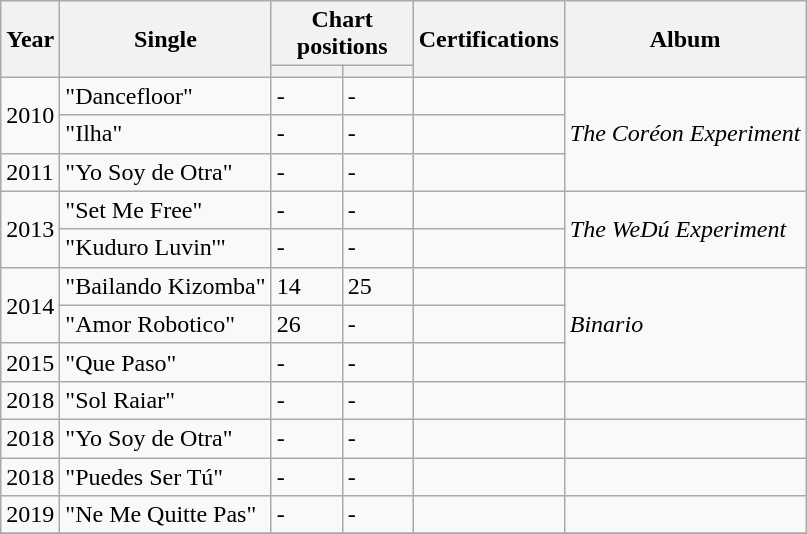<table class="wikitable">
<tr>
<th rowspan=2>Year</th>
<th rowspan=2>Single</th>
<th colspan=2>Chart positions</th>
<th style="text-align:center;" rowspan=2>Certifications</th>
<th rowspan=2>Album</th>
</tr>
<tr>
<th width="40"></th>
<th width="40"></th>
</tr>
<tr>
<td rowspan="2">2010</td>
<td>"Dancefloor"</td>
<td>-</td>
<td>-</td>
<td></td>
<td rowspan="3"><em>The Coréon Experiment</em></td>
</tr>
<tr>
<td>"Ilha"</td>
<td>-</td>
<td>-</td>
<td></td>
</tr>
<tr>
<td>2011</td>
<td>"Yo Soy de Otra"</td>
<td>-</td>
<td>-</td>
<td></td>
</tr>
<tr>
<td rowspan="2">2013</td>
<td>"Set Me Free"</td>
<td>-</td>
<td>-</td>
<td></td>
<td rowspan="2"><em>The WeDú Experiment</em></td>
</tr>
<tr>
<td>"Kuduro Luvin'"</td>
<td>-</td>
<td>-</td>
<td></td>
</tr>
<tr>
<td rowspan="2">2014</td>
<td>"Bailando Kizomba"</td>
<td>14</td>
<td>25</td>
<td></td>
<td rowspan="3"><em>Binario</em></td>
</tr>
<tr>
<td>"Amor Robotico"</td>
<td>26</td>
<td>-</td>
<td></td>
</tr>
<tr>
<td>2015</td>
<td>"Que Paso"</td>
<td>-</td>
<td>-</td>
<td></td>
</tr>
<tr>
<td>2018</td>
<td>"Sol Raiar"</td>
<td>-</td>
<td>-</td>
<td></td>
<td></td>
</tr>
<tr>
<td>2018</td>
<td>"Yo Soy de Otra"</td>
<td>-</td>
<td>-</td>
<td></td>
<td></td>
</tr>
<tr>
<td>2018</td>
<td>"Puedes Ser Tú"</td>
<td>-</td>
<td>-</td>
<td></td>
<td></td>
</tr>
<tr>
<td>2019</td>
<td>"Ne Me Quitte Pas"</td>
<td>-</td>
<td>-</td>
<td></td>
<td></td>
</tr>
<tr>
</tr>
</table>
